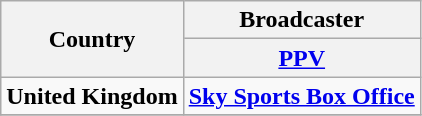<table class="wikitable">
<tr>
<th rowspan="2">Country</th>
<th colspan="2">Broadcaster</th>
</tr>
<tr>
<th><a href='#'>PPV</a></th>
</tr>
<tr>
<td><strong>United Kingdom</strong></td>
<td><strong><a href='#'>Sky Sports Box Office</a></strong></td>
</tr>
<tr>
</tr>
</table>
